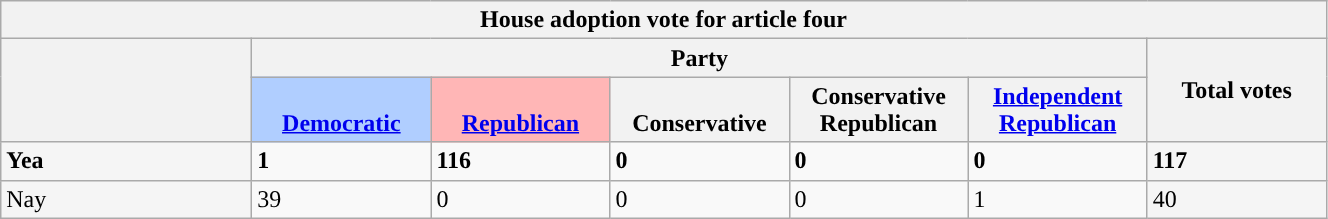<table class="wikitable">
<tr>
<th colspan=7>House adoption vote for article four</th>
</tr>
<tr>
<th rowspan=2></th>
<th colspan=5>Party</th>
<th rowspan=2>Total votes</th>
</tr>
<tr style="vertical-align:bottom;">
<th style="background:#b0ceff;"><a href='#'>Democratic</a></th>
<th style="background:#ffb6b6;"><a href='#'>Republican</a></th>
<th>Conservative</th>
<th>Conservative Republican</th>
<th><a href='#'>Independent Republican</a></th>
</tr>
<tr>
<td style="width: 10em; background:#F5F5F5"><strong>Yea</strong></td>
<td style="width: 7em;"><strong>1</strong></td>
<td style="width: 7em;"><strong>116</strong></td>
<td style="width: 7em;"><strong>0</strong></td>
<td style="width: 7em;"><strong>0</strong></td>
<td style="width: 7em;"><strong>0</strong></td>
<td style="width: 7em; background:#F5F5F5"><strong>117</strong></td>
</tr>
<tr>
<td style="background:#F5F5F5">Nay</td>
<td>39</td>
<td>0</td>
<td>0</td>
<td>0</td>
<td>1</td>
<td style="background:#F5F5F5">40</td>
</tr>
</table>
